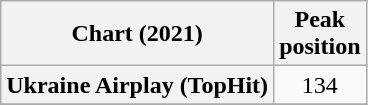<table class="wikitable plainrowheaders" style="text-align:center">
<tr>
<th scope="col">Chart (2021)</th>
<th scope="col">Peak<br>position</th>
</tr>
<tr>
<th scope="row">Ukraine Airplay (TopHit)</th>
<td>134</td>
</tr>
<tr>
</tr>
</table>
